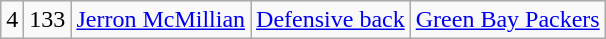<table class="wikitable" style="text-align:center">
<tr>
<td>4</td>
<td>133</td>
<td><a href='#'>Jerron McMillian</a></td>
<td><a href='#'>Defensive back</a></td>
<td><a href='#'>Green Bay Packers</a></td>
</tr>
</table>
